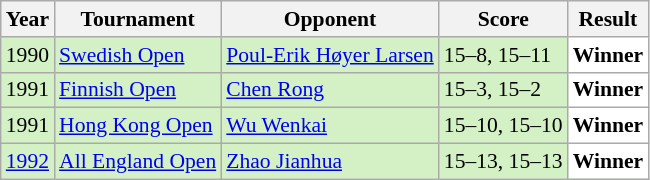<table class="sortable wikitable" style="font-size: 90%;">
<tr>
<th>Year</th>
<th>Tournament</th>
<th>Opponent</th>
<th>Score</th>
<th>Result</th>
</tr>
<tr style="background:#D4F1C5">
<td align="center">1990</td>
<td align="left"><a href='#'>Swedish Open</a></td>
<td align="left"> <a href='#'>Poul-Erik Høyer Larsen</a></td>
<td align="left">15–8, 15–11</td>
<td style="text-align:left; background:white"> <strong>Winner</strong></td>
</tr>
<tr style="background:#D4F1C5">
<td align="center">1991</td>
<td align="left"><a href='#'>Finnish Open</a></td>
<td align="left"> <a href='#'>Chen Rong</a></td>
<td align="left">15–3, 15–2</td>
<td style="text-align:left; background:white"> <strong>Winner</strong></td>
</tr>
<tr style="background:#D4F1C5">
<td align="center">1991</td>
<td align="left"><a href='#'>Hong Kong Open</a></td>
<td align="left"> <a href='#'>Wu Wenkai</a></td>
<td align="left">15–10, 15–10</td>
<td style="text-align:left; background:white"> <strong>Winner</strong></td>
</tr>
<tr style="background:#D4F1C5">
<td align="center"><a href='#'>1992</a></td>
<td align="left"><a href='#'>All England Open</a></td>
<td align="left"> <a href='#'>Zhao Jianhua</a></td>
<td align="left">15–13, 15–13</td>
<td style="text-align:left; background:white"> <strong>Winner</strong></td>
</tr>
</table>
